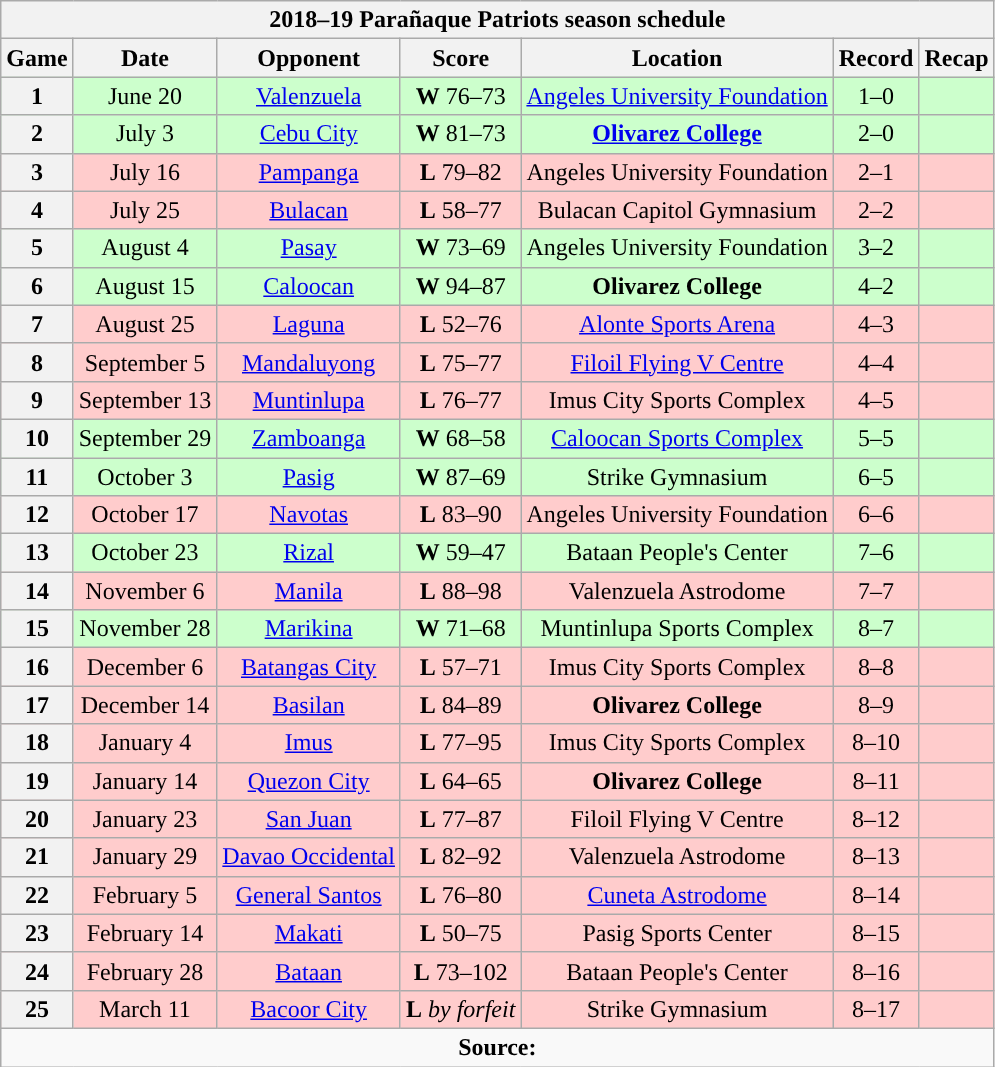<table class="wikitable" style="text-align:center">
<tr>
<th colspan=7>2018–19 Parañaque Patriots season schedule</th>
</tr>
<tr>
<th>Game</th>
<th>Date</th>
<th>Opponent</th>
<th>Score</th>
<th>Location</th>
<th>Record</th>
<th>Recap<br></th>
</tr>
<tr style="background:#cfc">
<th>1</th>
<td>June 20</td>
<td><a href='#'>Valenzuela</a></td>
<td><strong>W</strong> 76–73</td>
<td><a href='#'>Angeles University Foundation</a></td>
<td>1–0</td>
<td></td>
</tr>
<tr style="background:#cfc">
<th>2</th>
<td>July 3</td>
<td><a href='#'>Cebu City</a></td>
<td><strong>W</strong> 81–73</td>
<td><strong><a href='#'>Olivarez College</a></strong></td>
<td>2–0</td>
<td></td>
</tr>
<tr style="background:#fcc">
<th>3</th>
<td>July 16</td>
<td><a href='#'>Pampanga</a></td>
<td><strong>L</strong> 79–82</td>
<td>Angeles University Foundation</td>
<td>2–1</td>
<td></td>
</tr>
<tr style="background:#fcc">
<th>4</th>
<td>July 25</td>
<td><a href='#'>Bulacan</a></td>
<td><strong>L</strong> 58–77</td>
<td>Bulacan Capitol Gymnasium</td>
<td>2–2</td>
<td></td>
</tr>
<tr style="background:#cfc">
<th>5</th>
<td>August 4</td>
<td><a href='#'>Pasay</a></td>
<td><strong>W</strong> 73–69</td>
<td>Angeles University Foundation</td>
<td>3–2</td>
<td></td>
</tr>
<tr style="background:#cfc">
<th>6</th>
<td>August 15</td>
<td><a href='#'>Caloocan</a></td>
<td><strong>W</strong> 94–87</td>
<td><strong>Olivarez College</strong></td>
<td>4–2</td>
<td></td>
</tr>
<tr style="background:#fcc">
<th>7</th>
<td>August 25</td>
<td><a href='#'>Laguna</a></td>
<td><strong>L</strong> 52–76</td>
<td><a href='#'>Alonte Sports Arena</a></td>
<td>4–3</td>
<td></td>
</tr>
<tr style="background:#fcc">
<th>8</th>
<td>September 5</td>
<td><a href='#'>Mandaluyong</a></td>
<td><strong>L</strong> 75–77</td>
<td><a href='#'>Filoil Flying V Centre</a></td>
<td>4–4</td>
<td></td>
</tr>
<tr style="background:#fcc">
<th>9</th>
<td>September 13</td>
<td><a href='#'>Muntinlupa</a></td>
<td><strong>L</strong> 76–77</td>
<td>Imus City Sports Complex</td>
<td>4–5</td>
<td></td>
</tr>
<tr style="background:#cfc">
<th>10</th>
<td>September 29</td>
<td><a href='#'>Zamboanga</a></td>
<td><strong>W</strong> 68–58</td>
<td><a href='#'>Caloocan Sports Complex</a></td>
<td>5–5</td>
<td><br></td>
</tr>
<tr style="background:#cfc">
<th>11</th>
<td>October 3</td>
<td><a href='#'>Pasig</a></td>
<td><strong>W</strong> 87–69</td>
<td>Strike Gymnasium</td>
<td>6–5</td>
<td></td>
</tr>
<tr style="background:#fcc">
<th>12</th>
<td>October 17</td>
<td><a href='#'>Navotas</a></td>
<td><strong>L</strong> 83–90</td>
<td>Angeles University Foundation</td>
<td>6–6</td>
<td></td>
</tr>
<tr style="background:#cfc">
<th>13</th>
<td>October 23</td>
<td><a href='#'>Rizal</a></td>
<td><strong>W</strong> 59–47</td>
<td>Bataan People's Center</td>
<td>7–6</td>
<td></td>
</tr>
<tr style="background:#fcc">
<th>14</th>
<td>November 6</td>
<td><a href='#'>Manila</a></td>
<td><strong>L</strong> 88–98</td>
<td>Valenzuela Astrodome</td>
<td>7–7</td>
<td></td>
</tr>
<tr style="background:#cfc">
<th>15</th>
<td>November 28</td>
<td><a href='#'>Marikina</a></td>
<td><strong>W</strong> 71–68</td>
<td>Muntinlupa Sports Complex</td>
<td>8–7</td>
<td></td>
</tr>
<tr style="background:#fcc">
<th>16</th>
<td>December 6</td>
<td><a href='#'>Batangas City</a></td>
<td><strong>L</strong> 57–71</td>
<td>Imus City Sports Complex</td>
<td>8–8</td>
<td></td>
</tr>
<tr style="background:#fcc">
<th>17</th>
<td>December 14</td>
<td><a href='#'>Basilan</a></td>
<td><strong>L</strong> 84–89</td>
<td><strong>Olivarez College</strong></td>
<td>8–9</td>
<td><br></td>
</tr>
<tr style="background:#fcc">
<th>18</th>
<td>January 4</td>
<td><a href='#'>Imus</a></td>
<td><strong>L</strong> 77–95</td>
<td>Imus City Sports Complex</td>
<td>8–10</td>
<td></td>
</tr>
<tr style="background:#fcc">
<th>19</th>
<td>January 14</td>
<td><a href='#'>Quezon City</a></td>
<td><strong>L</strong> 64–65</td>
<td><strong>Olivarez College</strong></td>
<td>8–11</td>
<td></td>
</tr>
<tr style="background:#fcc">
<th>20</th>
<td>January 23</td>
<td><a href='#'>San Juan</a></td>
<td><strong>L</strong> 77–87</td>
<td>Filoil Flying V Centre</td>
<td>8–12</td>
<td></td>
</tr>
<tr style="background:#fcc">
<th>21</th>
<td>January 29</td>
<td><a href='#'>Davao Occidental</a></td>
<td><strong>L</strong> 82–92</td>
<td>Valenzuela Astrodome</td>
<td>8–13</td>
<td></td>
</tr>
<tr style="background:#fcc">
<th>22</th>
<td>February 5</td>
<td><a href='#'>General Santos</a></td>
<td><strong>L</strong> 76–80</td>
<td><a href='#'>Cuneta Astrodome</a></td>
<td>8–14</td>
<td></td>
</tr>
<tr style="background:#fcc">
<th>23</th>
<td>February 14</td>
<td><a href='#'>Makati</a></td>
<td><strong>L</strong> 50–75</td>
<td>Pasig Sports Center</td>
<td>8–15</td>
<td></td>
</tr>
<tr style="background:#fcc">
<th>24</th>
<td>February 28</td>
<td><a href='#'>Bataan</a></td>
<td><strong>L</strong> 73–102</td>
<td>Bataan People's Center</td>
<td>8–16</td>
<td></td>
</tr>
<tr style="background:#fcc">
<th>25</th>
<td>March 11</td>
<td><a href='#'>Bacoor City</a></td>
<td><strong>L</strong> <em>by forfeit</em></td>
<td>Strike Gymnasium</td>
<td>8–17</td>
<td></td>
</tr>
<tr>
<td colspan=7 align=center><strong>Source: </strong></td>
</tr>
</table>
